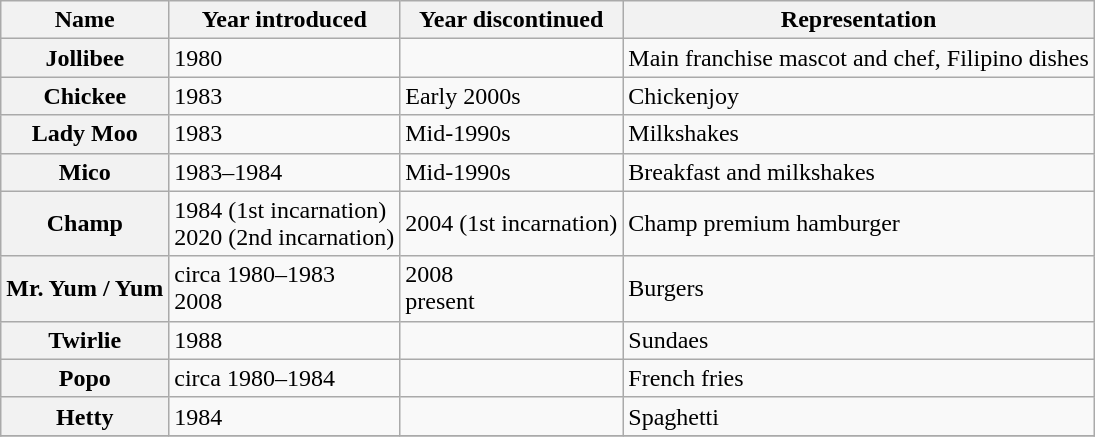<table class="wikitable plainrowheaders">
<tr>
<th scope="col">Name</th>
<th scope="col">Year introduced</th>
<th scope="col">Year discontinued</th>
<th scope="col">Representation</th>
</tr>
<tr>
<th scope="row"><strong>Jollibee</strong></th>
<td>1980</td>
<td></td>
<td>Main franchise mascot and chef, Filipino dishes</td>
</tr>
<tr>
<th scope="row"><strong>Chickee</strong></th>
<td>1983</td>
<td>Early 2000s</td>
<td>Chickenjoy</td>
</tr>
<tr>
<th scope="row"><strong>Lady Moo</strong></th>
<td>1983</td>
<td>Mid-1990s</td>
<td>Milkshakes</td>
</tr>
<tr>
<th scope="row"><strong>Mico</strong></th>
<td>1983–1984</td>
<td>Mid-1990s</td>
<td>Breakfast and milkshakes</td>
</tr>
<tr>
<th scope="row"><strong>Champ</strong></th>
<td>1984 (1st incarnation)<br>2020 (2nd incarnation)</td>
<td>2004 (1st incarnation)</td>
<td>Champ premium hamburger</td>
</tr>
<tr>
<th scope="row"><strong>Mr. Yum</strong> / <strong>Yum</strong></th>
<td>circa 1980–1983 <br>2008 </td>
<td>2008 <br>present </td>
<td>Burgers</td>
</tr>
<tr>
<th scope="row"><strong>Twirlie</strong></th>
<td>1988</td>
<td></td>
<td>Sundaes</td>
</tr>
<tr>
<th scope="row"><strong>Popo</strong></th>
<td>circa 1980–1984</td>
<td></td>
<td>French fries</td>
</tr>
<tr>
<th scope="row"><strong>Hetty</strong></th>
<td>1984</td>
<td></td>
<td>Spaghetti</td>
</tr>
<tr>
</tr>
</table>
